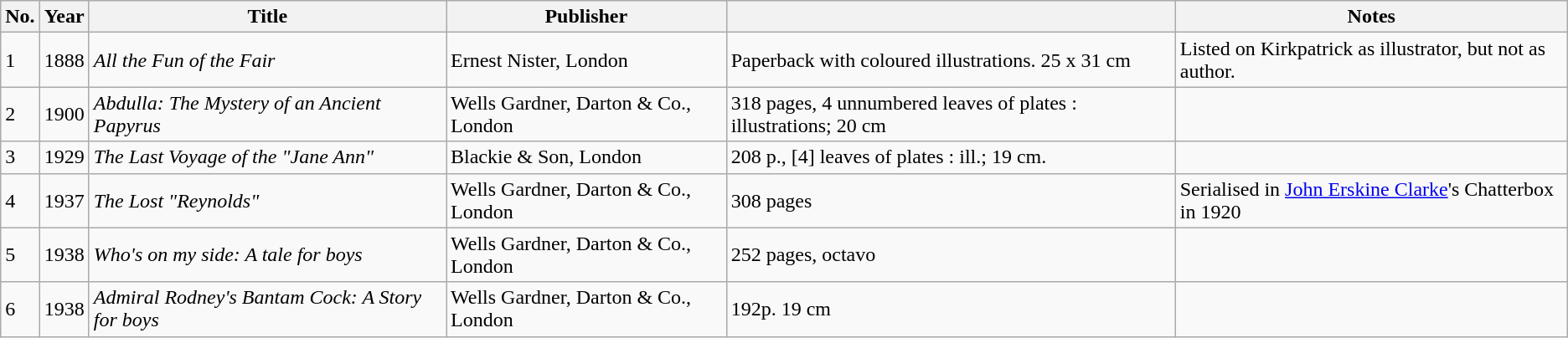<table class="wikitable sortable">
<tr>
<th>No.</th>
<th>Year</th>
<th>Title</th>
<th>Publisher</th>
<th></th>
<th>Notes</th>
</tr>
<tr>
<td>1</td>
<td>1888</td>
<td><em>All the Fun of the Fair</em></td>
<td>Ernest Nister, London</td>
<td>Paperback with coloured illustrations. 25 x 31 cm</td>
<td>Listed on Kirkpatrick as illustrator, but not as author.</td>
</tr>
<tr>
<td>2</td>
<td>1900</td>
<td><em>Abdulla: The Mystery of an Ancient Papyrus</em></td>
<td>Wells Gardner, Darton & Co., London</td>
<td>318 pages, 4 unnumbered leaves of plates : illustrations; 20 cm</td>
<td></td>
</tr>
<tr>
<td>3</td>
<td>1929</td>
<td><em>The Last Voyage of the "Jane Ann"</em></td>
<td>Blackie & Son, London</td>
<td>208 p., [4] leaves of plates : ill.; 19 cm.</td>
<td></td>
</tr>
<tr>
<td>4</td>
<td>1937</td>
<td><em>The Lost "Reynolds"</em></td>
<td>Wells Gardner, Darton & Co., London</td>
<td>308 pages</td>
<td>Serialised in <a href='#'>John Erskine Clarke</a>'s Chatterbox in 1920</td>
</tr>
<tr>
<td>5</td>
<td>1938</td>
<td><em>Who's on my side: A tale for boys</em></td>
<td>Wells Gardner, Darton & Co., London</td>
<td>252 pages, octavo</td>
<td></td>
</tr>
<tr>
<td>6</td>
<td>1938</td>
<td><em>Admiral Rodney's Bantam Cock: A Story for boys</em></td>
<td>Wells Gardner, Darton & Co., London</td>
<td>192p. 19 cm</td>
<td></td>
</tr>
</table>
